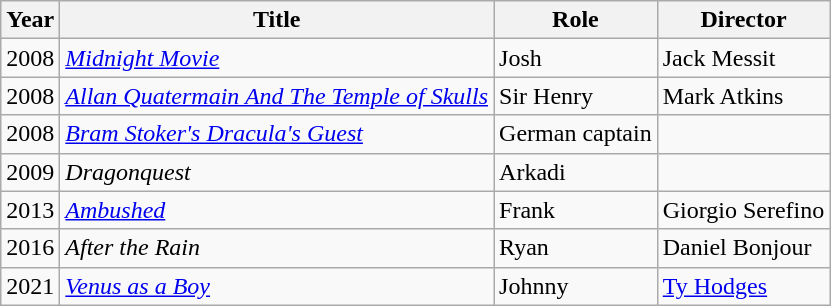<table class="wikitable sortable">
<tr>
<th>Year</th>
<th>Title</th>
<th>Role</th>
<th>Director</th>
</tr>
<tr>
<td>2008</td>
<td><em><a href='#'>Midnight Movie</a></em></td>
<td>Josh</td>
<td>Jack Messit</td>
</tr>
<tr>
<td>2008</td>
<td><em><a href='#'>Allan Quatermain And The Temple of Skulls</a></em></td>
<td>Sir Henry</td>
<td>Mark Atkins</td>
</tr>
<tr>
<td>2008</td>
<td><em><a href='#'>Bram Stoker's Dracula's Guest</a></em></td>
<td>German captain</td>
<td></td>
</tr>
<tr>
<td>2009</td>
<td><em>Dragonquest</em></td>
<td>Arkadi</td>
<td></td>
</tr>
<tr>
<td>2013</td>
<td><em><a href='#'>Ambushed</a></em></td>
<td>Frank</td>
<td>Giorgio Serefino</td>
</tr>
<tr>
<td>2016</td>
<td><em>After the Rain</em></td>
<td>Ryan</td>
<td>Daniel Bonjour</td>
</tr>
<tr>
<td>2021</td>
<td><em><a href='#'>Venus as a Boy</a></em></td>
<td>Johnny</td>
<td><a href='#'>Ty Hodges</a></td>
</tr>
</table>
